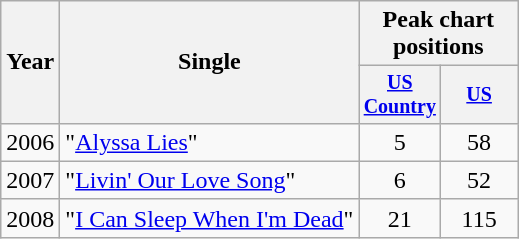<table class="wikitable" style="text-align:center;">
<tr>
<th rowspan="2">Year</th>
<th rowspan="2">Single</th>
<th colspan="2">Peak chart<br>positions</th>
</tr>
<tr style="font-size:smaller;">
<th style="width:45px;"><a href='#'>US Country</a></th>
<th style="width:45px;"><a href='#'>US</a></th>
</tr>
<tr>
<td>2006</td>
<td style="text-align:left;">"<a href='#'>Alyssa Lies</a>"</td>
<td>5</td>
<td>58</td>
</tr>
<tr>
<td>2007</td>
<td style="text-align:left;">"<a href='#'>Livin' Our Love Song</a>"</td>
<td>6</td>
<td>52</td>
</tr>
<tr>
<td>2008</td>
<td style="text-align:left;">"<a href='#'>I Can Sleep When I'm Dead</a>"</td>
<td>21</td>
<td>115</td>
</tr>
</table>
